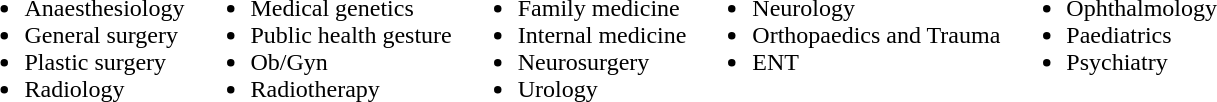<table border="0">
<tr>
<td valign="top"><br><ul><li>Anaesthesiology</li><li>General surgery</li><li>Plastic surgery</li><li>Radiology</li></ul></td>
<td valign="top"><br><ul><li>Medical genetics</li><li>Public health gesture</li><li>Ob/Gyn</li><li>Radiotherapy</li></ul></td>
<td valign="top"><br><ul><li>Family medicine</li><li>Internal medicine</li><li>Neurosurgery</li><li>Urology</li></ul></td>
<td valign="top"><br><ul><li>Neurology</li><li>Orthopaedics and Trauma</li><li>ENT</li></ul></td>
<td valign="top"><br><ul><li>Ophthalmology</li><li>Paediatrics</li><li>Psychiatry</li></ul></td>
</tr>
</table>
